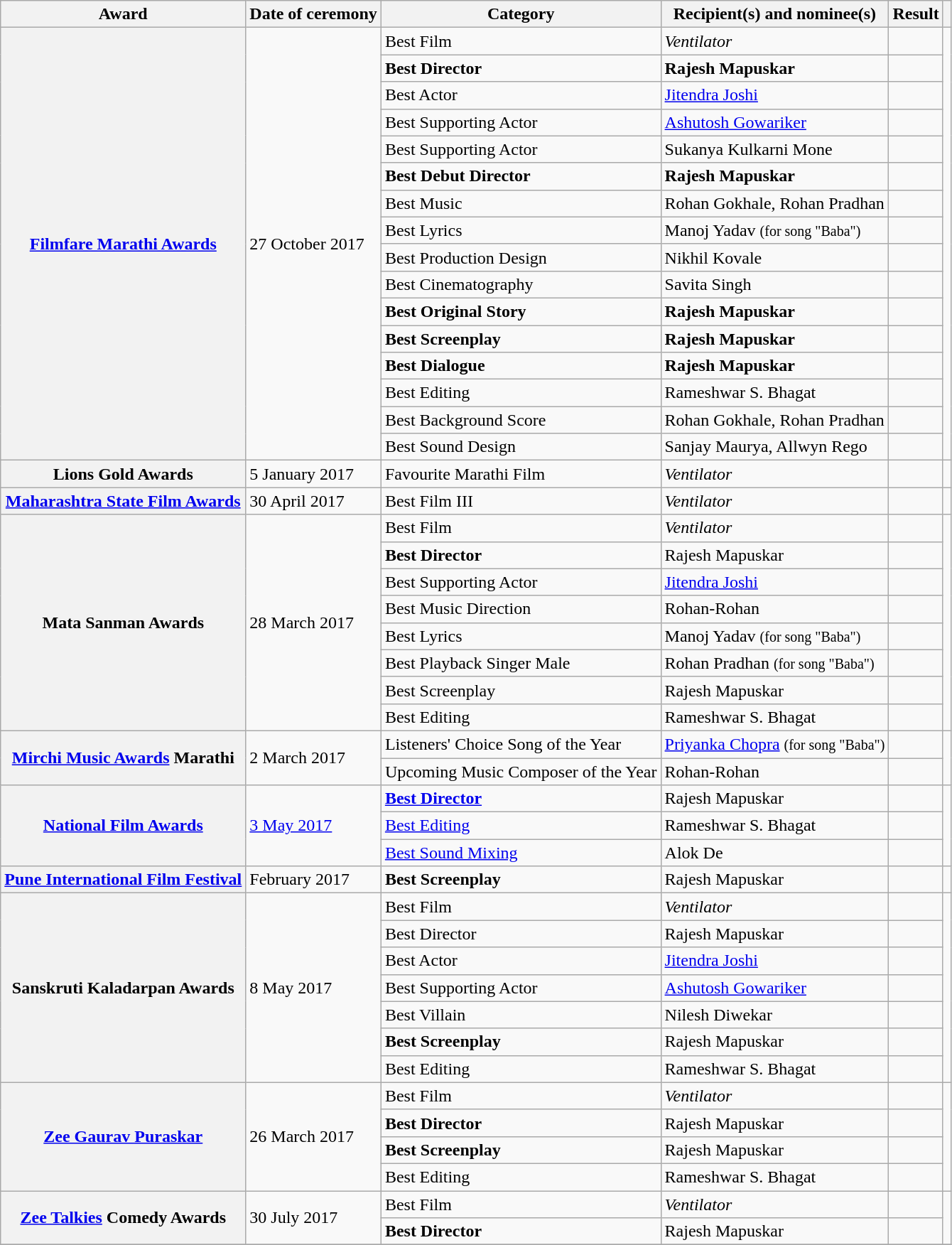<table class="wikitable plainrowheaders sortable">
<tr>
<th scope="col">Award</th>
<th scope="col">Date of ceremony</th>
<th scope="col">Category</th>
<th scope="col">Recipient(s) and nominee(s)</th>
<th scope="col">Result</th>
<th scope="col" class="unsortable"></th>
</tr>
<tr>
<th scope="row" rowspan="16"><a href='#'>Filmfare Marathi Awards</a></th>
<td rowspan="16">27 October 2017</td>
<td>Best Film</td>
<td><em>Ventilator</em></td>
<td></td>
<td style="text-align:center;" rowspan="16"><br></td>
</tr>
<tr>
<td><strong>Best Director</strong></td>
<td><strong>Rajesh Mapuskar</strong></td>
<td></td>
</tr>
<tr>
<td>Best Actor</td>
<td><a href='#'>Jitendra Joshi</a></td>
<td></td>
</tr>
<tr>
<td>Best Supporting Actor</td>
<td><a href='#'>Ashutosh Gowariker</a></td>
<td></td>
</tr>
<tr>
<td>Best Supporting Actor</td>
<td>Sukanya Kulkarni Mone</td>
<td></td>
</tr>
<tr>
<td><strong>Best Debut Director</strong></td>
<td><strong>Rajesh Mapuskar</strong></td>
<td></td>
</tr>
<tr>
<td>Best Music</td>
<td>Rohan Gokhale, Rohan Pradhan</td>
<td></td>
</tr>
<tr>
<td>Best Lyrics</td>
<td>Manoj Yadav <small>(for song "Baba")</small></td>
<td></td>
</tr>
<tr>
<td>Best Production Design</td>
<td>Nikhil Kovale</td>
<td></td>
</tr>
<tr>
<td>Best Cinematography</td>
<td>Savita Singh</td>
<td></td>
</tr>
<tr>
<td><strong>Best Original Story</strong></td>
<td><strong>Rajesh Mapuskar</strong></td>
<td></td>
</tr>
<tr>
<td><strong>Best Screenplay</strong></td>
<td><strong>Rajesh Mapuskar</strong></td>
<td></td>
</tr>
<tr>
<td><strong>Best Dialogue</strong></td>
<td><strong>Rajesh Mapuskar</strong></td>
<td></td>
</tr>
<tr>
<td>Best Editing</td>
<td>Rameshwar S. Bhagat</td>
<td></td>
</tr>
<tr>
<td>Best Background Score</td>
<td>Rohan Gokhale, Rohan Pradhan</td>
<td></td>
</tr>
<tr>
<td>Best Sound Design</td>
<td>Sanjay Maurya, Allwyn Rego</td>
<td></td>
</tr>
<tr>
<th scope="row">Lions Gold Awards</th>
<td>5 January 2017</td>
<td>Favourite Marathi Film</td>
<td><em>Ventilator</em></td>
<td></td>
<td style="text-align:center;"></td>
</tr>
<tr>
<th scope="row"><a href='#'>Maharashtra State Film Awards</a></th>
<td>30 April 2017</td>
<td>Best Film III</td>
<td><em>Ventilator</em></td>
<td></td>
<td style="text-align:center;"></td>
</tr>
<tr>
<th scope="row" rowspan=8">Mata Sanman Awards</th>
<td rowspan="8">28 March 2017</td>
<td>Best Film</td>
<td><em>Ventilator</em></td>
<td></td>
<td style="text-align:center;" rowspan="8"></td>
</tr>
<tr>
<td><strong>Best Director</strong></td>
<td>Rajesh Mapuskar</td>
<td></td>
</tr>
<tr>
<td>Best Supporting Actor</td>
<td><a href='#'>Jitendra Joshi</a></td>
<td></td>
</tr>
<tr>
<td>Best Music Direction</td>
<td>Rohan-Rohan</td>
<td></td>
</tr>
<tr>
<td>Best Lyrics</td>
<td>Manoj Yadav <small>(for song "Baba")</small></td>
<td></td>
</tr>
<tr>
<td>Best Playback Singer Male</td>
<td>Rohan Pradhan <small>(for song "Baba")</small></td>
<td></td>
</tr>
<tr>
<td>Best Screenplay</td>
<td>Rajesh Mapuskar</td>
<td></td>
</tr>
<tr>
<td>Best Editing</td>
<td>Rameshwar S. Bhagat</td>
<td></td>
</tr>
<tr>
<th scope="row" rowspan="2"><a href='#'>Mirchi Music Awards</a> Marathi</th>
<td rowspan="2">2 March 2017</td>
<td>Listeners' Choice Song of the Year</td>
<td><a href='#'>Priyanka Chopra</a> <small>(for song "Baba")</small></td>
<td></td>
<td style="text-align:center;" rowspan="2"><br></td>
</tr>
<tr>
<td>Upcoming Music Composer of the Year</td>
<td>Rohan-Rohan</td>
<td></td>
</tr>
<tr>
<th scope="row" rowspan="3"><a href='#'>National Film Awards</a></th>
<td rowspan="3"><a href='#'>3 May 2017</a></td>
<td><a href='#'><strong>Best Director</strong></a></td>
<td>Rajesh Mapuskar</td>
<td></td>
<td style="text-align:center;" rowspan="3"></td>
</tr>
<tr>
<td><a href='#'>Best Editing</a></td>
<td>Rameshwar S. Bhagat</td>
<td></td>
</tr>
<tr>
<td><a href='#'>Best Sound Mixing</a></td>
<td>Alok De</td>
<td></td>
</tr>
<tr>
<th scope="row"><a href='#'>Pune International Film Festival</a></th>
<td>February 2017</td>
<td><strong>Best Screenplay</strong></td>
<td>Rajesh Mapuskar</td>
<td></td>
<td style="text-align:center;"></td>
</tr>
<tr>
<th scope="row" rowspan="7">Sanskruti Kaladarpan Awards</th>
<td rowspan="7">8 May 2017</td>
<td>Best Film</td>
<td><em>Ventilator</em></td>
<td></td>
<td style="text-align:center;" rowspan="7"><br></td>
</tr>
<tr>
<td>Best Director</td>
<td>Rajesh Mapuskar</td>
<td></td>
</tr>
<tr>
<td>Best Actor</td>
<td><a href='#'>Jitendra Joshi</a></td>
<td></td>
</tr>
<tr>
<td>Best Supporting Actor</td>
<td><a href='#'>Ashutosh Gowariker</a></td>
<td></td>
</tr>
<tr>
<td>Best Villain</td>
<td>Nilesh Diwekar</td>
<td></td>
</tr>
<tr>
<td><strong>Best Screenplay</strong></td>
<td>Rajesh Mapuskar</td>
<td></td>
</tr>
<tr>
<td>Best Editing</td>
<td>Rameshwar S. Bhagat</td>
<td></td>
</tr>
<tr>
<th scope="row" rowspan=4"><a href='#'>Zee Gaurav Puraskar</a></th>
<td rowspan="4">26 March 2017</td>
<td>Best Film</td>
<td><em>Ventilator</em></td>
<td></td>
<td style="text-align:center;" rowspan="4"></td>
</tr>
<tr>
<td><strong>Best Director</strong></td>
<td>Rajesh Mapuskar</td>
<td></td>
</tr>
<tr>
<td><strong>Best Screenplay</strong></td>
<td>Rajesh Mapuskar</td>
<td></td>
</tr>
<tr>
<td>Best Editing</td>
<td>Rameshwar S. Bhagat</td>
<td></td>
</tr>
<tr>
<th scope="row" rowspan=2"><a href='#'>Zee Talkies</a> Comedy Awards</th>
<td rowspan="2">30 July 2017</td>
<td>Best Film</td>
<td><em>Ventilator</em></td>
<td></td>
<td style="text-align:center;" rowspan="2"></td>
</tr>
<tr>
<td><strong>Best Director</strong></td>
<td>Rajesh Mapuskar</td>
<td></td>
</tr>
<tr>
</tr>
</table>
